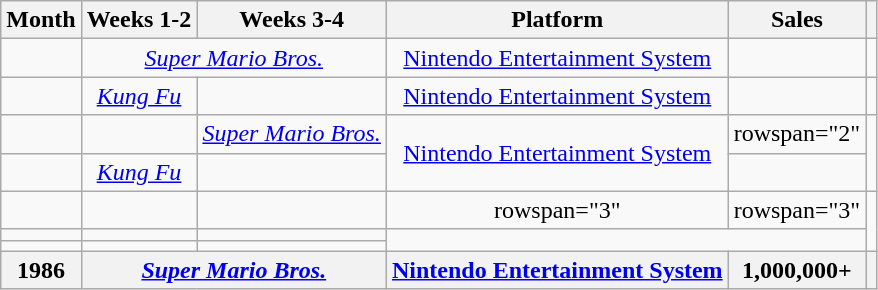<table class="wikitable sortable" style="text-align:center">
<tr>
<th>Month</th>
<th>Weeks 1-2</th>
<th>Weeks 3-4</th>
<th>Platform</th>
<th>Sales</th>
<th class="unsortable"></th>
</tr>
<tr>
<td></td>
<td colspan="2"><em><a href='#'>Super Mario Bros.</a></em></td>
<td><a href='#'>Nintendo Entertainment System</a></td>
<td></td>
<td></td>
</tr>
<tr>
<td></td>
<td><em><a href='#'>Kung Fu</a></em></td>
<td></td>
<td><a href='#'>Nintendo Entertainment System</a></td>
<td></td>
<td></td>
</tr>
<tr>
<td></td>
<td></td>
<td><em><a href='#'>Super Mario Bros.</a></em></td>
<td rowspan="2"><a href='#'>Nintendo Entertainment System</a></td>
<td>rowspan="2" </td>
<td rowspan="2"></td>
</tr>
<tr>
<td></td>
<td><em><a href='#'>Kung Fu</a></em></td>
<td></td>
</tr>
<tr>
<td></td>
<td></td>
<td></td>
<td>rowspan="3" </td>
<td>rowspan="3" </td>
<td rowspan="3"></td>
</tr>
<tr>
<td></td>
<td></td>
<td></td>
</tr>
<tr>
<td></td>
<td></td>
<td></td>
</tr>
<tr>
<th>1986</th>
<th colspan="2"><em><a href='#'>Super Mario Bros.</a></em></th>
<th><a href='#'>Nintendo Entertainment System</a></th>
<th>1,000,000+</th>
<th></th>
</tr>
</table>
